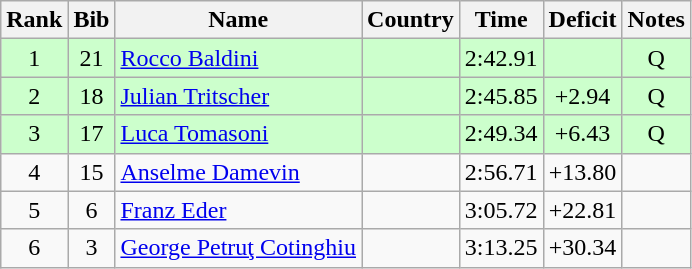<table class="wikitable" style="text-align:center;">
<tr>
<th>Rank</th>
<th>Bib</th>
<th>Name</th>
<th>Country</th>
<th>Time</th>
<th>Deficit</th>
<th>Notes</th>
</tr>
<tr bgcolor=ccffcc>
<td>1</td>
<td>21</td>
<td align=left><a href='#'>Rocco Baldini</a></td>
<td align=left></td>
<td>2:42.91</td>
<td></td>
<td>Q</td>
</tr>
<tr bgcolor=ccffcc>
<td>2</td>
<td>18</td>
<td align=left><a href='#'>Julian Tritscher</a></td>
<td align=left></td>
<td>2:45.85</td>
<td>+2.94</td>
<td>Q</td>
</tr>
<tr bgcolor=ccffcc>
<td>3</td>
<td>17</td>
<td align=left><a href='#'>Luca Tomasoni</a></td>
<td align=left></td>
<td>2:49.34</td>
<td>+6.43</td>
<td>Q</td>
</tr>
<tr>
<td>4</td>
<td>15</td>
<td align=left><a href='#'>Anselme Damevin</a></td>
<td align=left></td>
<td>2:56.71</td>
<td>+13.80</td>
<td></td>
</tr>
<tr>
<td>5</td>
<td>6</td>
<td align=left><a href='#'>Franz Eder</a></td>
<td align=left></td>
<td>3:05.72</td>
<td>+22.81</td>
<td></td>
</tr>
<tr>
<td>6</td>
<td>3</td>
<td align=left><a href='#'>George Petruţ Cotinghiu</a></td>
<td align=left></td>
<td>3:13.25</td>
<td>+30.34</td>
<td></td>
</tr>
</table>
